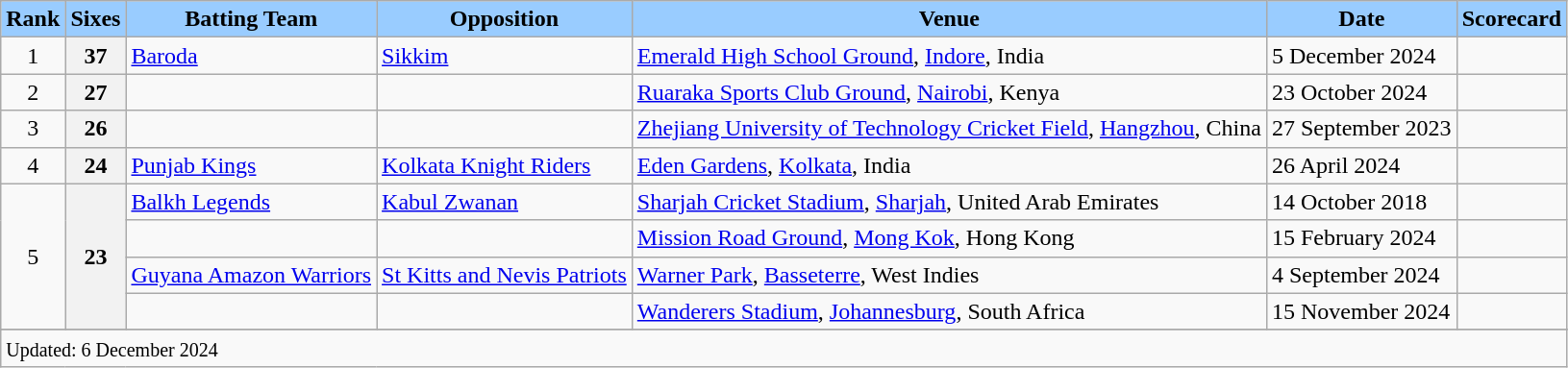<table class="wikitable sortable" style="text-align:centre;">
<tr>
<th scope="col" style="background:#9cf;">Rank</th>
<th scope="col" style="background:#9cf;">Sixes</th>
<th scope="col" style="background:#9cf;">Batting Team</th>
<th scope="col" style="background:#9cf;">Opposition</th>
<th scope="col" style="background:#9cf;">Venue</th>
<th scope="col" style="background:#9cf;">Date</th>
<th scope="col" style="background:#9cf;">Scorecard</th>
</tr>
<tr>
<td align="center">1</td>
<th>37</th>
<td> <a href='#'>Baroda</a></td>
<td> <a href='#'>Sikkim</a></td>
<td><a href='#'>Emerald High School Ground</a>, <a href='#'>Indore</a>, India</td>
<td>5 December 2024</td>
<td></td>
</tr>
<tr>
<td align=center>2</td>
<th>27</th>
<td></td>
<td></td>
<td><a href='#'>Ruaraka Sports Club Ground</a>, <a href='#'>Nairobi</a>, Kenya</td>
<td>23 October 2024</td>
<td></td>
</tr>
<tr>
<td align=center>3</td>
<th>26</th>
<td></td>
<td></td>
<td><a href='#'>Zhejiang University of Technology Cricket Field</a>, <a href='#'>Hangzhou</a>, China</td>
<td>27 September 2023</td>
<td></td>
</tr>
<tr>
<td align=center>4</td>
<th>24</th>
<td> <a href='#'>Punjab Kings</a></td>
<td> <a href='#'>Kolkata Knight Riders</a></td>
<td><a href='#'>Eden Gardens</a>, <a href='#'>Kolkata</a>, India</td>
<td>26 April 2024</td>
<td></td>
</tr>
<tr>
<td align=center rowspan=4>5</td>
<th rowspan=4>23</th>
<td> <a href='#'>Balkh Legends</a></td>
<td> <a href='#'>Kabul Zwanan</a></td>
<td><a href='#'>Sharjah Cricket Stadium</a>, <a href='#'>Sharjah</a>, United Arab Emirates</td>
<td>14 October 2018</td>
<td></td>
</tr>
<tr>
<td></td>
<td></td>
<td><a href='#'>Mission Road Ground</a>, <a href='#'>Mong Kok</a>, Hong Kong</td>
<td>15 February 2024</td>
<td></td>
</tr>
<tr>
<td> <a href='#'>Guyana Amazon Warriors</a></td>
<td> <a href='#'>St Kitts and Nevis Patriots</a></td>
<td><a href='#'>Warner Park</a>, <a href='#'>Basseterre</a>, West Indies</td>
<td>4 September 2024</td>
<td></td>
</tr>
<tr>
<td></td>
<td></td>
<td><a href='#'>Wanderers Stadium</a>, <a href='#'>Johannesburg</a>, South Africa</td>
<td>15 November 2024</td>
<td></td>
</tr>
<tr>
</tr>
<tr class="sort bottom">
<td colspan=7><small>Updated: 6 December 2024</small></td>
</tr>
</table>
